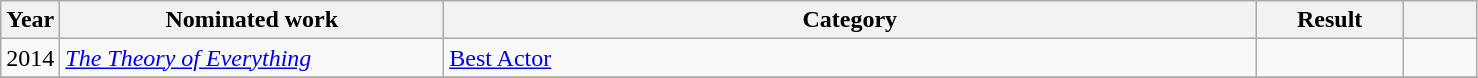<table class=wikitable>
<tr>
<th width=4%>Year</th>
<th width=26%>Nominated work</th>
<th width=55%>Category</th>
<th width=10%>Result</th>
<th width=5%></th>
</tr>
<tr>
<td>2014</td>
<td><em><a href='#'>The Theory of Everything</a></em></td>
<td><a href='#'>Best Actor</a></td>
<td></td>
<td></td>
</tr>
<tr>
</tr>
</table>
